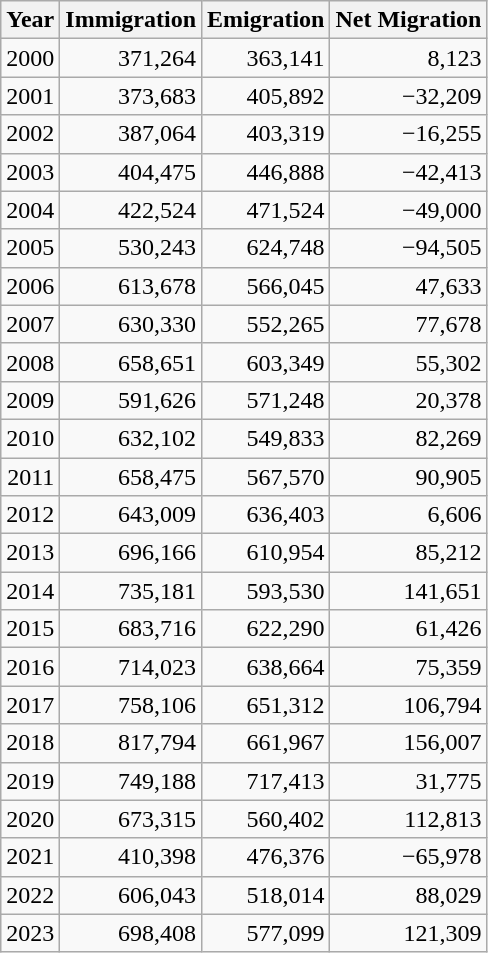<table class="wikitable sortable" style="text-align:right;">
<tr>
<th>Year</th>
<th>Immigration</th>
<th>Emigration</th>
<th>Net Migration</th>
</tr>
<tr>
<td>2000</td>
<td>371,264</td>
<td>363,141</td>
<td>8,123</td>
</tr>
<tr>
<td>2001</td>
<td>373,683</td>
<td>405,892</td>
<td>−32,209</td>
</tr>
<tr>
<td>2002</td>
<td>387,064</td>
<td>403,319</td>
<td>−16,255</td>
</tr>
<tr>
<td>2003</td>
<td>404,475</td>
<td>446,888</td>
<td>−42,413</td>
</tr>
<tr>
<td>2004</td>
<td>422,524</td>
<td>471,524</td>
<td>−49,000</td>
</tr>
<tr>
<td>2005</td>
<td>530,243</td>
<td>624,748</td>
<td>−94,505</td>
</tr>
<tr>
<td>2006</td>
<td>613,678</td>
<td>566,045</td>
<td>47,633</td>
</tr>
<tr>
<td>2007</td>
<td>630,330</td>
<td>552,265</td>
<td>77,678</td>
</tr>
<tr>
<td>2008</td>
<td>658,651</td>
<td>603,349</td>
<td>55,302</td>
</tr>
<tr>
<td>2009</td>
<td>591,626</td>
<td>571,248</td>
<td>20,378</td>
</tr>
<tr>
<td>2010</td>
<td>632,102</td>
<td>549,833</td>
<td>82,269</td>
</tr>
<tr>
<td>2011</td>
<td>658,475</td>
<td>567,570</td>
<td>90,905</td>
</tr>
<tr>
<td>2012</td>
<td>643,009</td>
<td>636,403</td>
<td>6,606</td>
</tr>
<tr>
<td>2013</td>
<td>696,166</td>
<td>610,954</td>
<td>85,212</td>
</tr>
<tr>
<td>2014</td>
<td>735,181</td>
<td>593,530</td>
<td>141,651</td>
</tr>
<tr>
<td>2015</td>
<td>683,716</td>
<td>622,290</td>
<td>61,426</td>
</tr>
<tr>
<td>2016</td>
<td>714,023</td>
<td>638,664</td>
<td>75,359</td>
</tr>
<tr>
<td>2017</td>
<td>758,106</td>
<td>651,312</td>
<td>106,794</td>
</tr>
<tr>
<td>2018</td>
<td>817,794</td>
<td>661,967</td>
<td>156,007</td>
</tr>
<tr>
<td>2019</td>
<td>749,188</td>
<td>717,413</td>
<td>31,775</td>
</tr>
<tr>
<td>2020</td>
<td>673,315</td>
<td>560,402</td>
<td>112,813</td>
</tr>
<tr>
<td>2021</td>
<td>410,398</td>
<td>476,376</td>
<td>−65,978</td>
</tr>
<tr>
<td>2022</td>
<td>606,043</td>
<td>518,014</td>
<td>88,029</td>
</tr>
<tr>
<td>2023</td>
<td>698,408</td>
<td>577,099</td>
<td>121,309</td>
</tr>
</table>
